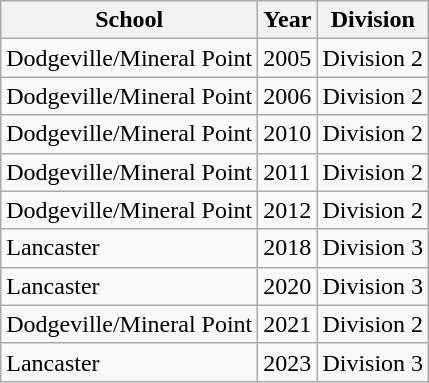<table class="wikitable">
<tr>
<th>School</th>
<th>Year</th>
<th>Division</th>
</tr>
<tr>
<td>Dodgeville/Mineral Point</td>
<td>2005</td>
<td>Division 2</td>
</tr>
<tr>
<td>Dodgeville/Mineral Point</td>
<td>2006</td>
<td>Division 2</td>
</tr>
<tr>
<td>Dodgeville/Mineral Point</td>
<td>2010</td>
<td>Division 2</td>
</tr>
<tr>
<td>Dodgeville/Mineral Point</td>
<td>2011</td>
<td>Division 2</td>
</tr>
<tr>
<td>Dodgeville/Mineral Point</td>
<td>2012</td>
<td>Division 2</td>
</tr>
<tr>
<td>Lancaster</td>
<td>2018</td>
<td>Division 3</td>
</tr>
<tr>
<td>Lancaster</td>
<td>2020</td>
<td>Division 3</td>
</tr>
<tr>
<td>Dodgeville/Mineral Point</td>
<td>2021</td>
<td>Division 2</td>
</tr>
<tr>
<td>Lancaster</td>
<td>2023</td>
<td>Division  3</td>
</tr>
</table>
